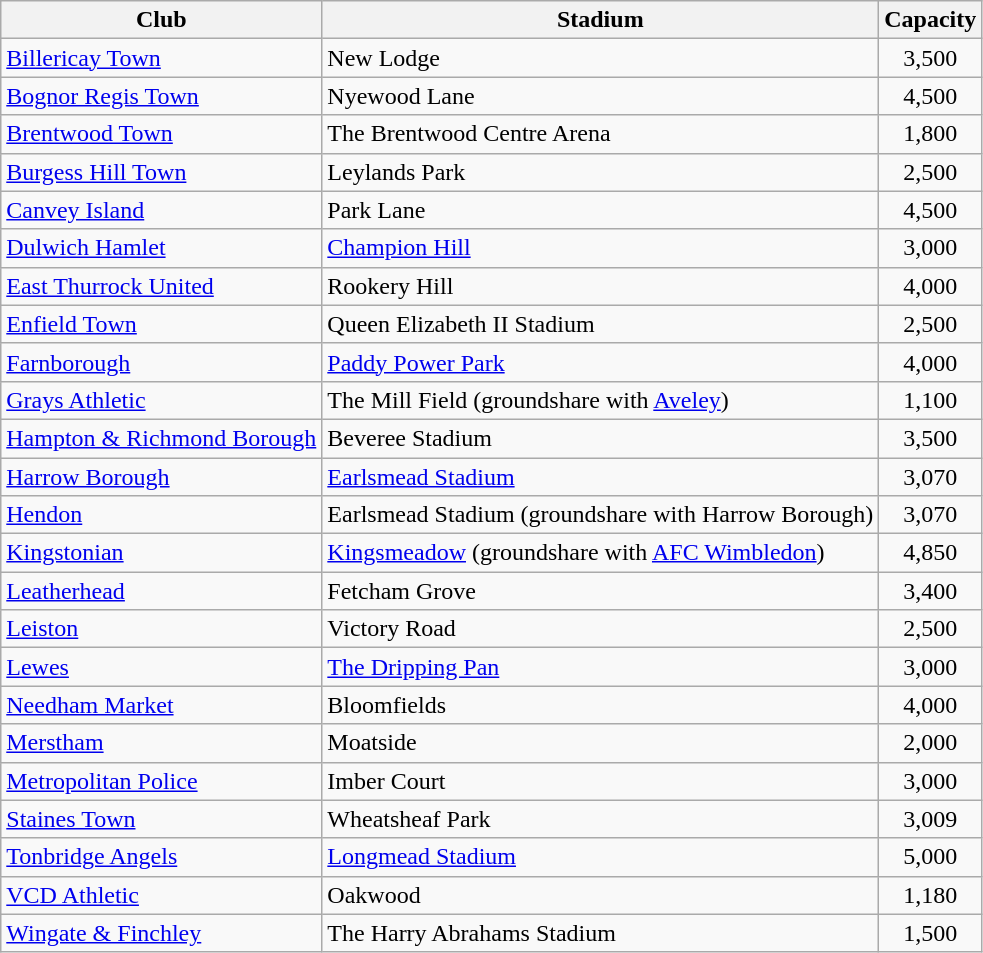<table class="wikitable sortable">
<tr>
<th>Club</th>
<th>Stadium</th>
<th>Capacity</th>
</tr>
<tr>
<td><a href='#'>Billericay Town</a></td>
<td>New Lodge</td>
<td align="center">3,500</td>
</tr>
<tr>
<td><a href='#'>Bognor Regis Town</a></td>
<td>Nyewood Lane</td>
<td align="center">4,500</td>
</tr>
<tr>
<td><a href='#'>Brentwood Town</a></td>
<td>The Brentwood Centre Arena</td>
<td align=center>1,800</td>
</tr>
<tr>
<td><a href='#'>Burgess Hill Town</a></td>
<td>Leylands Park</td>
<td align="center">2,500</td>
</tr>
<tr>
<td><a href='#'>Canvey Island</a></td>
<td>Park Lane</td>
<td align="center">4,500</td>
</tr>
<tr>
<td><a href='#'>Dulwich Hamlet</a></td>
<td><a href='#'>Champion Hill</a></td>
<td align="center">3,000</td>
</tr>
<tr>
<td><a href='#'>East Thurrock United</a></td>
<td>Rookery Hill</td>
<td align="center">4,000</td>
</tr>
<tr>
<td><a href='#'>Enfield Town</a></td>
<td>Queen Elizabeth II Stadium</td>
<td align="center">2,500</td>
</tr>
<tr>
<td><a href='#'>Farnborough</a></td>
<td><a href='#'>Paddy Power Park</a></td>
<td align="center">4,000</td>
</tr>
<tr>
<td><a href='#'>Grays Athletic</a></td>
<td>The Mill Field (groundshare with <a href='#'>Aveley</a>)</td>
<td align="center">1,100</td>
</tr>
<tr>
<td><a href='#'>Hampton & Richmond Borough</a></td>
<td>Beveree Stadium</td>
<td align="center">3,500</td>
</tr>
<tr>
<td><a href='#'>Harrow Borough</a></td>
<td><a href='#'>Earlsmead Stadium</a></td>
<td align="center">3,070</td>
</tr>
<tr>
<td><a href='#'>Hendon</a></td>
<td>Earlsmead Stadium (groundshare with Harrow Borough)</td>
<td align="center">3,070</td>
</tr>
<tr>
<td><a href='#'>Kingstonian</a></td>
<td><a href='#'>Kingsmeadow</a> (groundshare with <a href='#'>AFC Wimbledon</a>)</td>
<td align="center">4,850</td>
</tr>
<tr>
<td><a href='#'>Leatherhead</a></td>
<td>Fetcham Grove</td>
<td align="center">3,400</td>
</tr>
<tr>
<td><a href='#'>Leiston</a></td>
<td>Victory Road</td>
<td align="center">2,500</td>
</tr>
<tr>
<td><a href='#'>Lewes</a></td>
<td><a href='#'>The Dripping Pan</a></td>
<td align="center">3,000</td>
</tr>
<tr>
<td><a href='#'>Needham Market</a></td>
<td>Bloomfields</td>
<td align=center>4,000</td>
</tr>
<tr>
<td><a href='#'>Merstham</a></td>
<td>Moatside</td>
<td align="center">2,000</td>
</tr>
<tr>
<td><a href='#'>Metropolitan Police</a></td>
<td>Imber Court</td>
<td align="center">3,000</td>
</tr>
<tr>
<td><a href='#'>Staines Town</a></td>
<td>Wheatsheaf Park</td>
<td align="center">3,009</td>
</tr>
<tr>
<td><a href='#'>Tonbridge Angels</a></td>
<td><a href='#'>Longmead Stadium</a></td>
<td align="center">5,000</td>
</tr>
<tr>
<td><a href='#'>VCD Athletic</a></td>
<td>Oakwood</td>
<td align="center">1,180</td>
</tr>
<tr>
<td><a href='#'>Wingate & Finchley</a></td>
<td>The Harry Abrahams Stadium</td>
<td align="center">1,500</td>
</tr>
</table>
